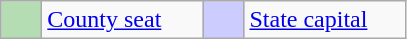<table class="wikitable">
<tr>
<th scope="row" width="20" style="background:#b4ddb4"></th>
<td width="100"><a href='#'>County seat</a></td>
<th scope="row" width="20" style="background:#CCF"></th>
<td width="100"><a href='#'>State capital</a></td>
</tr>
</table>
